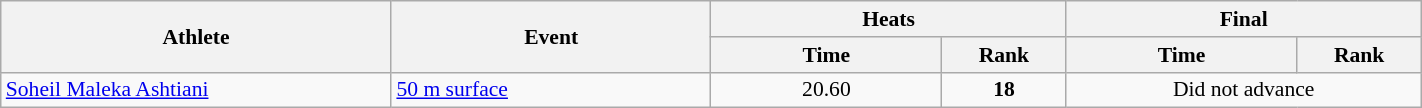<table class="wikitable" width="75%" style="text-align:center; font-size:90%">
<tr>
<th rowspan="2" width="22%">Athlete</th>
<th rowspan="2" width="18%">Event</th>
<th colspan="2" width="20%">Heats</th>
<th colspan="2" width="20%">Final</th>
</tr>
<tr>
<th width="13%">Time</th>
<th>Rank</th>
<th width="13%">Time</th>
<th>Rank</th>
</tr>
<tr>
<td align="left"><a href='#'>Soheil Maleka Ashtiani</a></td>
<td align="left"><a href='#'>50 m surface</a></td>
<td>20.60</td>
<td><strong>18</strong></td>
<td colspan=2  align=center>Did not advance</td>
</tr>
</table>
